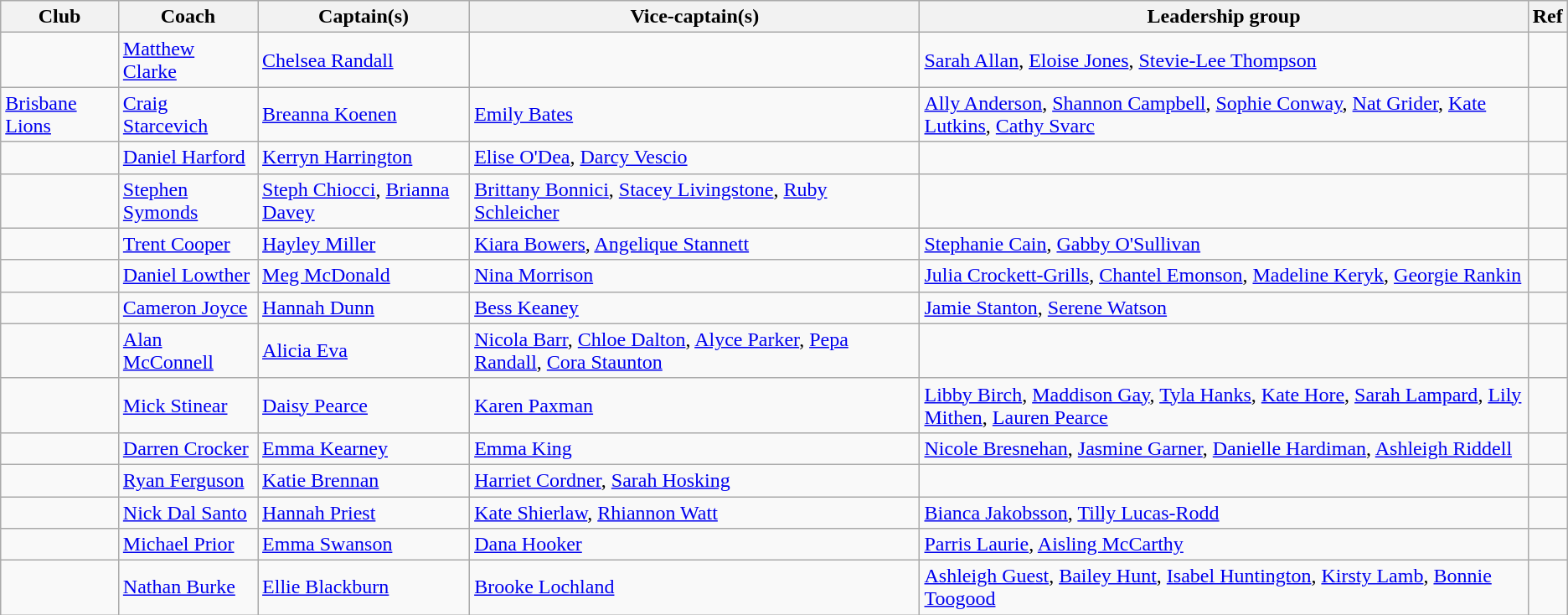<table class="wikitable" style="font-size:100%;">
<tr>
<th>Club</th>
<th>Coach</th>
<th>Captain(s)</th>
<th>Vice-captain(s)</th>
<th>Leadership group</th>
<th>Ref</th>
</tr>
<tr>
<td></td>
<td><a href='#'>Matthew Clarke</a></td>
<td><a href='#'>Chelsea Randall</a></td>
<td></td>
<td><a href='#'>Sarah Allan</a>, <a href='#'>Eloise Jones</a>, <a href='#'>Stevie-Lee Thompson</a></td>
<td></td>
</tr>
<tr>
<td><a href='#'>Brisbane Lions</a></td>
<td><a href='#'>Craig Starcevich</a></td>
<td><a href='#'>Breanna Koenen</a></td>
<td><a href='#'>Emily Bates</a></td>
<td><a href='#'>Ally Anderson</a>, <a href='#'>Shannon Campbell</a>, <a href='#'>Sophie Conway</a>, <a href='#'>Nat Grider</a>, <a href='#'>Kate Lutkins</a>, <a href='#'>Cathy Svarc</a></td>
<td></td>
</tr>
<tr>
<td></td>
<td><a href='#'>Daniel Harford</a></td>
<td><a href='#'>Kerryn Harrington</a></td>
<td><a href='#'>Elise O'Dea</a>, <a href='#'>Darcy Vescio</a></td>
<td></td>
<td></td>
</tr>
<tr>
<td></td>
<td><a href='#'>Stephen Symonds</a></td>
<td><a href='#'>Steph Chiocci</a>, <a href='#'>Brianna Davey</a></td>
<td><a href='#'>Brittany Bonnici</a>, <a href='#'>Stacey Livingstone</a>, <a href='#'>Ruby Schleicher</a></td>
<td></td>
<td></td>
</tr>
<tr>
<td></td>
<td><a href='#'>Trent Cooper</a></td>
<td><a href='#'>Hayley Miller</a></td>
<td><a href='#'>Kiara Bowers</a>, <a href='#'>Angelique Stannett</a></td>
<td><a href='#'>Stephanie Cain</a>, <a href='#'>Gabby O'Sullivan</a></td>
<td></td>
</tr>
<tr>
<td></td>
<td><a href='#'>Daniel Lowther</a></td>
<td><a href='#'>Meg McDonald</a></td>
<td><a href='#'>Nina Morrison</a></td>
<td><a href='#'>Julia Crockett-Grills</a>, <a href='#'>Chantel Emonson</a>, <a href='#'>Madeline Keryk</a>, <a href='#'>Georgie Rankin</a></td>
<td></td>
</tr>
<tr>
<td></td>
<td><a href='#'>Cameron Joyce</a></td>
<td><a href='#'>Hannah Dunn</a></td>
<td><a href='#'>Bess Keaney</a></td>
<td><a href='#'>Jamie Stanton</a>, <a href='#'>Serene Watson</a></td>
<td></td>
</tr>
<tr>
<td></td>
<td><a href='#'>Alan McConnell</a></td>
<td><a href='#'>Alicia Eva</a></td>
<td><a href='#'>Nicola Barr</a>, <a href='#'>Chloe Dalton</a>, <a href='#'>Alyce Parker</a>, <a href='#'>Pepa Randall</a>, <a href='#'>Cora Staunton</a></td>
<td></td>
<td></td>
</tr>
<tr>
<td></td>
<td><a href='#'>Mick Stinear</a></td>
<td><a href='#'>Daisy Pearce</a></td>
<td><a href='#'>Karen Paxman</a></td>
<td><a href='#'>Libby Birch</a>, <a href='#'>Maddison Gay</a>, <a href='#'>Tyla Hanks</a>, <a href='#'>Kate Hore</a>, <a href='#'>Sarah Lampard</a>, <a href='#'>Lily Mithen</a>, <a href='#'>Lauren Pearce</a></td>
<td></td>
</tr>
<tr>
<td></td>
<td><a href='#'>Darren Crocker</a></td>
<td><a href='#'>Emma Kearney</a></td>
<td><a href='#'>Emma King</a></td>
<td><a href='#'>Nicole Bresnehan</a>, <a href='#'>Jasmine Garner</a>, <a href='#'>Danielle Hardiman</a>, <a href='#'>Ashleigh Riddell</a></td>
<td></td>
</tr>
<tr>
<td></td>
<td><a href='#'>Ryan Ferguson</a></td>
<td><a href='#'>Katie Brennan</a></td>
<td><a href='#'>Harriet Cordner</a>, <a href='#'>Sarah Hosking</a></td>
<td></td>
<td></td>
</tr>
<tr>
<td></td>
<td><a href='#'>Nick Dal Santo</a></td>
<td><a href='#'>Hannah Priest</a></td>
<td><a href='#'>Kate Shierlaw</a>, <a href='#'>Rhiannon Watt</a></td>
<td><a href='#'>Bianca Jakobsson</a>, <a href='#'>Tilly Lucas-Rodd</a></td>
<td></td>
</tr>
<tr>
<td></td>
<td><a href='#'>Michael Prior</a></td>
<td><a href='#'>Emma Swanson</a></td>
<td><a href='#'>Dana Hooker</a></td>
<td><a href='#'>Parris Laurie</a>, <a href='#'>Aisling McCarthy</a></td>
<td></td>
</tr>
<tr>
<td></td>
<td><a href='#'>Nathan Burke</a></td>
<td><a href='#'>Ellie Blackburn</a></td>
<td><a href='#'>Brooke Lochland</a></td>
<td><a href='#'>Ashleigh Guest</a>, <a href='#'>Bailey Hunt</a>, <a href='#'>Isabel Huntington</a>, <a href='#'>Kirsty Lamb</a>, <a href='#'>Bonnie Toogood</a></td>
<td></td>
</tr>
</table>
